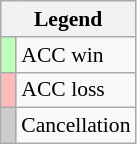<table class="wikitable" style="font-size:90%">
<tr>
<th colspan="2">Legend</th>
</tr>
<tr>
<td style="background:#bfb;"> </td>
<td>ACC win</td>
</tr>
<tr>
<td style="background:#fbb;"> </td>
<td>ACC loss</td>
</tr>
<tr>
<td style="background:#ccc;"> </td>
<td>Cancellation</td>
</tr>
</table>
